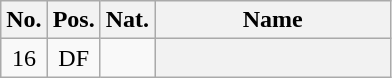<table class="wikitable sortable plainrowheaders" style="text-align:center">
<tr>
<th scope="col">No.</th>
<th scope="col">Pos.</th>
<th scope="col">Nat.</th>
<th width="150" scope="col">Name</th>
</tr>
<tr>
<td>16</td>
<td>DF</td>
<td></td>
<th scope="row"></th>
</tr>
</table>
